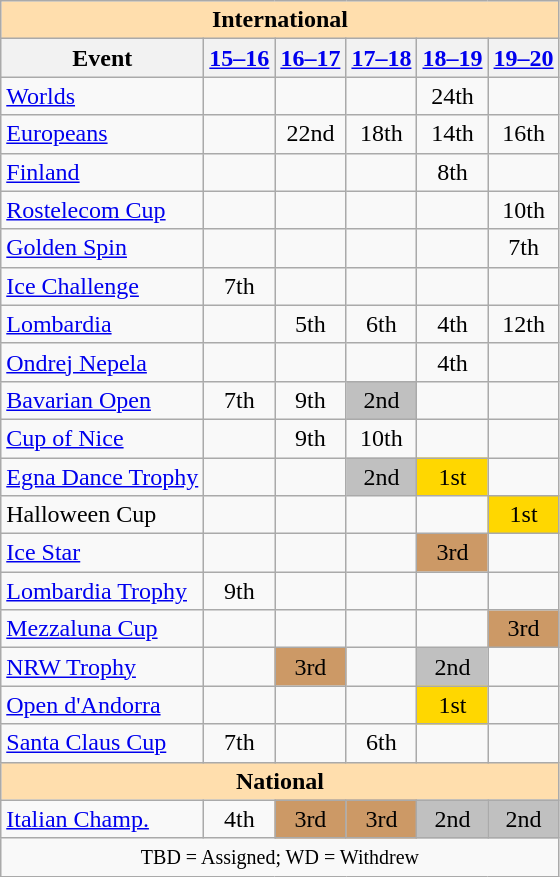<table class="wikitable" style="text-align:center">
<tr>
<th style="background-color: #ffdead; " colspan=6 align=center>International</th>
</tr>
<tr>
<th>Event</th>
<th><a href='#'>15–16</a></th>
<th><a href='#'>16–17</a></th>
<th><a href='#'>17–18</a></th>
<th><a href='#'>18–19</a></th>
<th><a href='#'>19–20</a></th>
</tr>
<tr>
<td align=left><a href='#'>Worlds</a></td>
<td></td>
<td></td>
<td></td>
<td>24th</td>
<td></td>
</tr>
<tr>
<td align=left><a href='#'>Europeans</a></td>
<td></td>
<td>22nd</td>
<td>18th</td>
<td>14th</td>
<td>16th</td>
</tr>
<tr>
<td align=left> <a href='#'>Finland</a></td>
<td></td>
<td></td>
<td></td>
<td>8th</td>
<td></td>
</tr>
<tr>
<td align=left> <a href='#'>Rostelecom Cup</a></td>
<td></td>
<td></td>
<td></td>
<td></td>
<td>10th</td>
</tr>
<tr>
<td align=left> <a href='#'>Golden Spin</a></td>
<td></td>
<td></td>
<td></td>
<td></td>
<td>7th</td>
</tr>
<tr>
<td align=left> <a href='#'>Ice Challenge</a></td>
<td>7th</td>
<td></td>
<td></td>
<td></td>
<td></td>
</tr>
<tr>
<td align=left> <a href='#'>Lombardia</a></td>
<td></td>
<td>5th</td>
<td>6th</td>
<td>4th</td>
<td>12th</td>
</tr>
<tr>
<td align=left> <a href='#'>Ondrej Nepela</a></td>
<td></td>
<td></td>
<td></td>
<td>4th</td>
<td></td>
</tr>
<tr>
<td align=left><a href='#'>Bavarian Open</a></td>
<td>7th</td>
<td>9th</td>
<td bgcolor=silver>2nd</td>
<td></td>
<td></td>
</tr>
<tr>
<td align=left><a href='#'>Cup of Nice</a></td>
<td></td>
<td>9th</td>
<td>10th</td>
<td></td>
<td></td>
</tr>
<tr>
<td align=left><a href='#'>Egna Dance Trophy</a></td>
<td></td>
<td></td>
<td bgcolor=silver>2nd</td>
<td bgcolor=gold>1st</td>
<td></td>
</tr>
<tr>
<td align=left>Halloween Cup</td>
<td></td>
<td></td>
<td></td>
<td></td>
<td bgcolor=gold>1st</td>
</tr>
<tr>
<td align=left><a href='#'>Ice Star</a></td>
<td></td>
<td></td>
<td></td>
<td bgcolor=cc9966>3rd</td>
<td></td>
</tr>
<tr>
<td align=left><a href='#'>Lombardia Trophy</a></td>
<td>9th</td>
<td></td>
<td></td>
<td></td>
<td></td>
</tr>
<tr>
<td align=left><a href='#'>Mezzaluna Cup</a></td>
<td></td>
<td></td>
<td></td>
<td></td>
<td bgcolor=cc9966>3rd</td>
</tr>
<tr>
<td align=left><a href='#'>NRW Trophy</a></td>
<td></td>
<td bgcolor=cc9966>3rd</td>
<td></td>
<td bgcolor=silver>2nd</td>
<td></td>
</tr>
<tr>
<td align=left><a href='#'>Open d'Andorra</a></td>
<td></td>
<td></td>
<td></td>
<td bgcolor=gold>1st</td>
<td></td>
</tr>
<tr>
<td align=left><a href='#'>Santa Claus Cup</a></td>
<td>7th</td>
<td></td>
<td>6th</td>
<td></td>
<td></td>
</tr>
<tr>
<th style="background-color: #ffdead; " colspan=6 align=center>National</th>
</tr>
<tr>
<td align=left><a href='#'>Italian Champ.</a></td>
<td>4th</td>
<td bgcolor=cc9966>3rd</td>
<td bgcolor=cc9966>3rd</td>
<td bgcolor=silver>2nd</td>
<td bgcolor=silver>2nd</td>
</tr>
<tr>
<td colspan=6 align=center><small> TBD = Assigned; WD = Withdrew </small></td>
</tr>
</table>
